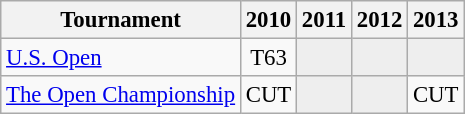<table class="wikitable" style="font-size:95%;text-align:center;">
<tr>
<th>Tournament</th>
<th>2010</th>
<th>2011</th>
<th>2012</th>
<th>2013</th>
</tr>
<tr>
<td align=left><a href='#'>U.S. Open</a></td>
<td>T63</td>
<td style="background:#eeeeee;"></td>
<td style="background:#eeeeee;"></td>
<td style="background:#eeeeee;"></td>
</tr>
<tr>
<td align=left><a href='#'>The Open Championship</a></td>
<td>CUT</td>
<td style="background:#eeeeee;"></td>
<td style="background:#eeeeee;"></td>
<td>CUT</td>
</tr>
</table>
